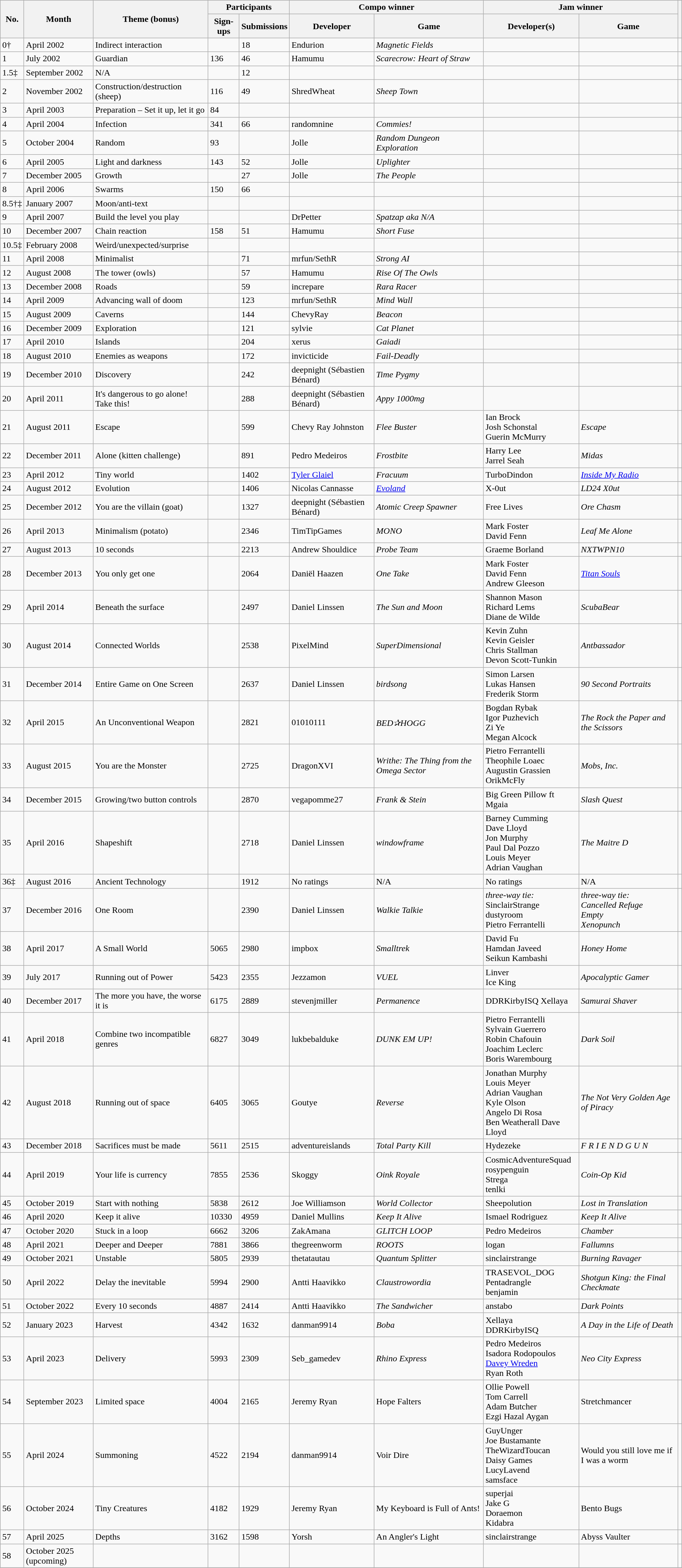<table class="wikitable">
<tr>
<th rowspan=2>No.</th>
<th rowspan=2>Month</th>
<th rowspan=2>Theme (bonus)</th>
<th colspan=2>Participants</th>
<th colspan=2>Compo winner</th>
<th colspan="2">Jam winner</th>
<th rowspan=2></th>
</tr>
<tr>
<th>Sign-ups</th>
<th>Submissions</th>
<th>Developer</th>
<th>Game</th>
<th>Developer(s)</th>
<th>Game</th>
</tr>
<tr>
<td>0†</td>
<td>April 2002</td>
<td>Indirect interaction</td>
<td></td>
<td>18</td>
<td>Endurion</td>
<td><em>Magnetic Fields</em></td>
<td></td>
<td></td>
<td></td>
</tr>
<tr>
<td>1</td>
<td>July 2002</td>
<td>Guardian</td>
<td>136</td>
<td>46</td>
<td>Hamumu</td>
<td><em>Scarecrow: Heart of Straw</em></td>
<td></td>
<td></td>
<td></td>
</tr>
<tr>
<td>1.5‡</td>
<td>September 2002</td>
<td>N/A</td>
<td></td>
<td>12</td>
<td></td>
<td></td>
<td></td>
<td></td>
<td></td>
</tr>
<tr>
<td>2</td>
<td>November 2002</td>
<td>Construction/destruction (sheep)</td>
<td>116</td>
<td>49</td>
<td>ShredWheat</td>
<td><em>Sheep Town</em></td>
<td></td>
<td></td>
<td></td>
</tr>
<tr>
<td>3</td>
<td>April 2003</td>
<td>Preparation – Set it up, let it go</td>
<td>84</td>
<td></td>
<td></td>
<td></td>
<td></td>
<td></td>
<td></td>
</tr>
<tr>
<td>4</td>
<td>April 2004</td>
<td>Infection</td>
<td>341</td>
<td>66</td>
<td>randomnine</td>
<td><em>Commies!</em></td>
<td></td>
<td></td>
<td></td>
</tr>
<tr>
<td>5</td>
<td>October 2004</td>
<td>Random</td>
<td>93</td>
<td></td>
<td>Jolle</td>
<td><em>Random Dungeon Exploration</em></td>
<td></td>
<td></td>
<td></td>
</tr>
<tr>
<td>6</td>
<td>April 2005</td>
<td>Light and darkness</td>
<td>143</td>
<td>52</td>
<td>Jolle</td>
<td><em>Uplighter</em></td>
<td></td>
<td></td>
<td></td>
</tr>
<tr>
<td>7</td>
<td>December 2005</td>
<td>Growth</td>
<td></td>
<td>27</td>
<td>Jolle</td>
<td><em>The People</em></td>
<td></td>
<td></td>
<td></td>
</tr>
<tr>
<td>8</td>
<td>April 2006</td>
<td>Swarms</td>
<td>150</td>
<td>66</td>
<td></td>
<td></td>
<td></td>
<td></td>
<td></td>
</tr>
<tr>
<td>8.5†‡</td>
<td>January 2007</td>
<td>Moon/anti-text</td>
<td></td>
<td></td>
<td></td>
<td></td>
<td></td>
<td></td>
<td></td>
</tr>
<tr>
<td>9</td>
<td>April 2007</td>
<td>Build the level you play</td>
<td></td>
<td></td>
<td>DrPetter</td>
<td><em>Spatzap aka N/A</em></td>
<td></td>
<td></td>
<td></td>
</tr>
<tr>
<td>10</td>
<td>December 2007</td>
<td>Chain reaction</td>
<td>158</td>
<td>51</td>
<td>Hamumu</td>
<td><em>Short Fuse</em></td>
<td></td>
<td></td>
<td></td>
</tr>
<tr>
<td>10.5‡</td>
<td>February 2008</td>
<td>Weird/unexpected/surprise</td>
<td></td>
<td></td>
<td></td>
<td></td>
<td></td>
<td></td>
<td></td>
</tr>
<tr>
<td>11</td>
<td>April 2008</td>
<td>Minimalist</td>
<td></td>
<td>71</td>
<td>mrfun/SethR</td>
<td><em>Strong AI</em></td>
<td></td>
<td></td>
<td></td>
</tr>
<tr>
<td>12</td>
<td>August 2008</td>
<td>The tower (owls)</td>
<td></td>
<td>57</td>
<td>Hamumu</td>
<td><em>Rise Of The Owls</em></td>
<td></td>
<td></td>
<td></td>
</tr>
<tr>
<td>13</td>
<td>December 2008</td>
<td>Roads</td>
<td></td>
<td>59</td>
<td>increpare</td>
<td><em>Rara Racer</em></td>
<td></td>
<td></td>
<td></td>
</tr>
<tr>
<td>14</td>
<td>April 2009</td>
<td>Advancing wall of doom</td>
<td></td>
<td>123</td>
<td>mrfun/SethR</td>
<td><em>Mind Wall</em></td>
<td></td>
<td></td>
<td></td>
</tr>
<tr>
<td>15</td>
<td>August 2009</td>
<td>Caverns</td>
<td></td>
<td>144</td>
<td>ChevyRay</td>
<td><em>Beacon</em></td>
<td></td>
<td></td>
<td></td>
</tr>
<tr>
<td>16</td>
<td>December 2009</td>
<td>Exploration</td>
<td></td>
<td>121</td>
<td>sylvie</td>
<td><em>Cat Planet</em></td>
<td></td>
<td></td>
<td></td>
</tr>
<tr>
<td>17</td>
<td>April 2010</td>
<td>Islands</td>
<td></td>
<td>204</td>
<td>xerus</td>
<td><em>Gaiadi</em></td>
<td></td>
<td></td>
<td></td>
</tr>
<tr>
<td>18</td>
<td>August 2010</td>
<td>Enemies as weapons</td>
<td></td>
<td>172</td>
<td>invicticide</td>
<td><em>Fail-Deadly</em></td>
<td></td>
<td></td>
<td></td>
</tr>
<tr>
<td>19</td>
<td>December 2010</td>
<td>Discovery</td>
<td></td>
<td>242</td>
<td>deepnight (Sébastien Bénard)</td>
<td><em>Time Pygmy</em></td>
<td></td>
<td></td>
<td></td>
</tr>
<tr>
<td>20</td>
<td>April 2011</td>
<td>It's dangerous to go alone! Take this!</td>
<td></td>
<td>288</td>
<td>deepnight (Sébastien Bénard)</td>
<td><em>Appy 1000mg</em></td>
<td></td>
<td></td>
<td></td>
</tr>
<tr>
<td>21</td>
<td>August 2011</td>
<td>Escape</td>
<td></td>
<td>599</td>
<td>Chevy Ray Johnston</td>
<td><em>Flee Buster</em></td>
<td>Ian Brock<br>Josh Schonstal<br>Guerin McMurry</td>
<td><em>Escape</em></td>
<td></td>
</tr>
<tr>
<td>22</td>
<td>December 2011</td>
<td>Alone (kitten challenge)</td>
<td></td>
<td>891</td>
<td>Pedro Medeiros</td>
<td><em>Frostbite</em></td>
<td>Harry Lee<br>Jarrel Seah</td>
<td><em>Midas</em></td>
<td></td>
</tr>
<tr>
<td>23</td>
<td>April 2012</td>
<td>Tiny world</td>
<td></td>
<td>1402</td>
<td><a href='#'>Tyler Glaiel</a></td>
<td><em>Fracuum</em></td>
<td>TurboDindon</td>
<td><em><a href='#'>Inside My Radio</a></em></td>
<td></td>
</tr>
<tr>
<td>24</td>
<td>August 2012</td>
<td>Evolution</td>
<td></td>
<td>1406</td>
<td>Nicolas Cannasse</td>
<td><em><a href='#'>Evoland</a></em></td>
<td>X-0ut</td>
<td><em>LD24 X0ut</em></td>
<td></td>
</tr>
<tr>
<td>25</td>
<td>December 2012</td>
<td>You are the villain (goat)</td>
<td></td>
<td>1327</td>
<td>deepnight (Sébastien Bénard)</td>
<td><em>Atomic Creep Spawner</em></td>
<td>Free Lives</td>
<td><em>Ore Chasm</em></td>
<td></td>
</tr>
<tr>
<td>26</td>
<td>April 2013</td>
<td>Minimalism (potato)</td>
<td></td>
<td>2346</td>
<td>TimTipGames</td>
<td><em>MONO</em></td>
<td>Mark Foster<br>David Fenn</td>
<td><em>Leaf Me Alone</em></td>
<td></td>
</tr>
<tr>
<td>27</td>
<td>August 2013</td>
<td>10 seconds</td>
<td></td>
<td>2213</td>
<td>Andrew Shouldice</td>
<td><em>Probe Team</em></td>
<td>Graeme Borland</td>
<td><em>NXTWPN10</em></td>
<td></td>
</tr>
<tr>
<td>28</td>
<td>December 2013</td>
<td>You only get one</td>
<td></td>
<td>2064</td>
<td>Daniël Haazen</td>
<td><em>One Take</em></td>
<td>Mark Foster<br>David Fenn<br>Andrew Gleeson</td>
<td><em><a href='#'>Titan Souls</a></em></td>
<td></td>
</tr>
<tr>
<td>29</td>
<td>April 2014</td>
<td>Beneath the surface</td>
<td></td>
<td>2497</td>
<td>Daniel Linssen</td>
<td><em>The Sun and Moon</em></td>
<td>Shannon Mason<br>Richard Lems<br>Diane de Wilde</td>
<td><em>ScubaBear</em></td>
<td></td>
</tr>
<tr>
<td>30</td>
<td>August 2014</td>
<td>Connected Worlds</td>
<td></td>
<td>2538</td>
<td>PixelMind</td>
<td><em>SuperDimensional</em></td>
<td>Kevin Zuhn<br>Kevin Geisler<br>Chris Stallman<br>Devon Scott-Tunkin</td>
<td><em>Antbassador</em></td>
<td></td>
</tr>
<tr>
<td>31</td>
<td>December 2014</td>
<td>Entire Game on One Screen</td>
<td></td>
<td>2637</td>
<td>Daniel Linssen</td>
<td><em>birdsong</em></td>
<td>Simon Larsen<br>Lukas Hansen<br>Frederik Storm</td>
<td><em>90 Second Portraits</em></td>
<td></td>
</tr>
<tr>
<td>32</td>
<td>April 2015</td>
<td>An Unconventional Weapon</td>
<td></td>
<td>2821</td>
<td>01010111</td>
<td><em>BED✰HOGG</em></td>
<td>Bogdan Rybak<br>Igor Puzhevich<br>Zi Ye<br>Megan Alcock</td>
<td><em>The Rock the Paper and the Scissors</em></td>
<td></td>
</tr>
<tr>
<td>33</td>
<td>August 2015</td>
<td>You are the Monster</td>
<td></td>
<td>2725</td>
<td>DragonXVI</td>
<td><em>Writhe: The Thing from the Omega Sector</em></td>
<td>Pietro Ferrantelli<br>Theophile Loaec<br>Augustin Grassien<br>OrikMcFly</td>
<td><em>Mobs, Inc.</em></td>
<td></td>
</tr>
<tr>
<td>34</td>
<td>December 2015</td>
<td>Growing/two button controls</td>
<td></td>
<td>2870</td>
<td>vegapomme27</td>
<td><em>Frank & Stein</em></td>
<td>Big Green Pillow ft Mgaia</td>
<td><em>Slash Quest</em></td>
<td></td>
</tr>
<tr>
<td>35</td>
<td>April 2016</td>
<td>Shapeshift</td>
<td></td>
<td>2718</td>
<td>Daniel Linssen</td>
<td><em>windowframe</em></td>
<td>Barney Cumming<br>Dave Lloyd<br>Jon Murphy<br>Paul Dal Pozzo<br>Louis Meyer<br>Adrian Vaughan</td>
<td><em>The Maitre D</em></td>
<td></td>
</tr>
<tr>
<td>36‡</td>
<td>August 2016</td>
<td>Ancient Technology</td>
<td></td>
<td>1912</td>
<td>No ratings</td>
<td>N/A</td>
<td>No ratings</td>
<td>N/A</td>
<td></td>
</tr>
<tr>
<td>37</td>
<td>December 2016</td>
<td>One Room</td>
<td></td>
<td>2390</td>
<td>Daniel Linssen</td>
<td><em>Walkie Talkie</em></td>
<td><em>three-way tie:</em> <br> SinclairStrange <br> dustyroom <br> Pietro Ferrantelli</td>
<td><em>three-way tie:</em> <br> <em>Cancelled Refuge</em> <br> <em>Empty</em> <br> <em>Xenopunch</em></td>
<td></td>
</tr>
<tr>
<td>38</td>
<td>April 2017</td>
<td>A Small World</td>
<td>5065</td>
<td>2980</td>
<td>impbox </td>
<td><em>Smalltrek</em></td>
<td>David Fu <br> Hamdan Javeed <br> Seikun Kambashi</td>
<td><em>Honey Home</em></td>
<td></td>
</tr>
<tr>
<td>39</td>
<td>July 2017</td>
<td>Running out of Power</td>
<td>5423</td>
<td>2355</td>
<td>Jezzamon</td>
<td><em>VUEL</em></td>
<td>Linver<br>Ice King</td>
<td><em>Apocalyptic Gamer</em></td>
<td></td>
</tr>
<tr>
<td>40</td>
<td>December 2017</td>
<td>The more you have, the worse it is</td>
<td>6175</td>
<td>2889</td>
<td>stevenjmiller</td>
<td><em>Permanence</em></td>
<td>DDRKirbyISQ Xellaya</td>
<td><em>Samurai Shaver</em></td>
<td></td>
</tr>
<tr>
<td>41</td>
<td>April 2018</td>
<td>Combine two incompatible genres</td>
<td>6827</td>
<td>3049</td>
<td>lukbebalduke</td>
<td><em>DUNK EM UP!</em></td>
<td>Pietro Ferrantelli <br> Sylvain Guerrero <br> Robin Chafouin <br> Joachim Leclerc <br> Boris Warembourg</td>
<td><em>Dark Soil</em></td>
<td></td>
</tr>
<tr>
<td>42</td>
<td>August 2018</td>
<td>Running out of space</td>
<td>6405</td>
<td>3065</td>
<td>Goutye</td>
<td><em>Reverse</em></td>
<td>Jonathan Murphy <br> Louis Meyer <br> Adrian Vaughan <br> Kyle Olson <br> Angelo Di Rosa <br> Ben Weatherall   Dave Lloyd</td>
<td><em>The Not Very Golden Age of Piracy</em></td>
<td></td>
</tr>
<tr>
<td>43</td>
<td>December 2018</td>
<td>Sacrifices must be made</td>
<td>5611</td>
<td>2515</td>
<td>adventureislands</td>
<td><em>Total Party Kill</em></td>
<td>Hydezeke</td>
<td><em>F R I E N D G U N</em></td>
<td></td>
</tr>
<tr>
<td>44</td>
<td>April 2019</td>
<td>Your life is currency</td>
<td>7855</td>
<td>2536</td>
<td>Skoggy</td>
<td><em>Oink Royale</em></td>
<td>CosmicAdventureSquad <br> rosypenguin<br> Strega <br> tenlki</td>
<td><em>Coin-Op Kid</em></td>
<td></td>
</tr>
<tr>
<td>45</td>
<td>October 2019</td>
<td>Start with nothing</td>
<td>5838</td>
<td>2612</td>
<td>Joe Williamson</td>
<td><em>World Collector</em></td>
<td>Sheepolution</td>
<td><em>Lost in Translation</em></td>
<td></td>
</tr>
<tr>
<td>46</td>
<td>April 2020</td>
<td>Keep it alive</td>
<td>10330</td>
<td>4959</td>
<td>Daniel Mullins</td>
<td><em>Keep It Alive</em></td>
<td>Ismael Rodriguez</td>
<td><em>Keep It Alive</em></td>
<td></td>
</tr>
<tr>
<td>47</td>
<td>October 2020</td>
<td>Stuck in a loop</td>
<td>6662</td>
<td>3206</td>
<td>ZakAmana</td>
<td><em>GLITCH LOOP</em></td>
<td>Pedro Medeiros</td>
<td><em>Chamber</em></td>
<td></td>
</tr>
<tr>
<td>48</td>
<td>April 2021</td>
<td>Deeper and Deeper</td>
<td>7881</td>
<td>3866</td>
<td>thegreenworm</td>
<td><em>ROOTS</em></td>
<td>logan</td>
<td><em>Fallumns</em></td>
<td></td>
</tr>
<tr>
<td>49</td>
<td>October 2021</td>
<td>Unstable</td>
<td>5805</td>
<td>2939</td>
<td>thetatautau</td>
<td><em>Quantum Splitter</em></td>
<td>sinclairstrange</td>
<td><em>Burning Ravager</em></td>
<td></td>
</tr>
<tr>
<td>50</td>
<td>April 2022</td>
<td>Delay the inevitable</td>
<td>5994</td>
<td>2900</td>
<td>Antti Haavikko</td>
<td><em>Claustrowordia</em></td>
<td>TRASEVOL_DOG <br> Pentadrangle <br> benjamin</td>
<td><em>Shotgun King: the Final Checkmate</em></td>
<td></td>
</tr>
<tr>
<td>51</td>
<td>October 2022</td>
<td>Every 10 seconds</td>
<td>4887</td>
<td>2414</td>
<td>Antti Haavikko</td>
<td><em>The Sandwicher</em></td>
<td>anstabo</td>
<td><em>Dark Points</em></td>
<td></td>
</tr>
<tr>
<td>52</td>
<td>January 2023</td>
<td>Harvest</td>
<td>4342</td>
<td>1632</td>
<td>danman9914</td>
<td><em>Boba</em></td>
<td>Xellaya <br> DDRKirbyISQ</td>
<td><em>A Day in the Life of Death</em></td>
<td></td>
</tr>
<tr>
<td>53</td>
<td>April 2023</td>
<td>Delivery</td>
<td>5993</td>
<td>2309</td>
<td>Seb_gamedev</td>
<td><em>Rhino Express</em></td>
<td>Pedro Medeiros <br> Isadora Rodopoulos <br> <a href='#'>Davey Wreden</a> <br> Ryan Roth</td>
<td><em>Neo City Express</em></td>
<td></td>
</tr>
<tr>
<td>54</td>
<td>September 2023</td>
<td>Limited space</td>
<td>4004</td>
<td>2165</td>
<td>Jeremy Ryan</td>
<td>Hope Falters</td>
<td>Ollie Powell <br> Tom Carrell <br> Adam Butcher <br> Ezgi Hazal Aygan</td>
<td>Stretchmancer</td>
<td></td>
</tr>
<tr>
<td>55</td>
<td>April 2024</td>
<td>Summoning</td>
<td>4522</td>
<td>2194</td>
<td>danman9914</td>
<td>Voir Dire</td>
<td>GuyUnger <br> Joe Bustamante <br> TheWizardToucan <br> Daisy Games <br> LucyLavend <br> samsface</td>
<td>Would you still love me if I was a worm</td>
<td></td>
</tr>
<tr>
<td>56</td>
<td>October 2024</td>
<td>Tiny Creatures</td>
<td>4182</td>
<td>1929</td>
<td>Jeremy Ryan</td>
<td>My Keyboard is Full of Ants!</td>
<td>superjai <br> Jake G <br> Doraemon <br> Kidabra</td>
<td>Bento Bugs</td>
<td></td>
</tr>
<tr>
<td>57</td>
<td>April 2025</td>
<td>Depths</td>
<td>3162</td>
<td>1598</td>
<td>Yorsh</td>
<td>An Angler's Light</td>
<td>sinclairstrange</td>
<td>Abyss Vaulter</td>
<td></td>
</tr>
<tr>
<td>58</td>
<td>October 2025 (upcoming)</td>
<td></td>
<td></td>
<td></td>
<td></td>
<td></td>
<td></td>
<td></td>
<td></td>
</tr>
<tr>
</tr>
</table>
